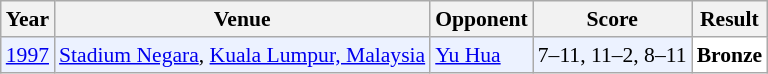<table class="sortable wikitable" style="font-size: 90%;">
<tr>
<th>Year</th>
<th>Venue</th>
<th>Opponent</th>
<th>Score</th>
<th>Result</th>
</tr>
<tr style="background:#ECF2FF">
<td align="center"><a href='#'>1997</a></td>
<td align="left"><a href='#'>Stadium Negara</a>, <a href='#'>Kuala Lumpur, Malaysia</a></td>
<td align="left"> <a href='#'>Yu Hua</a></td>
<td align="left">7–11, 11–2, 8–11</td>
<td style="text-align:left; background:white"> <strong>Bronze</strong></td>
</tr>
</table>
